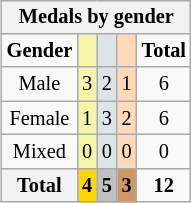<table class="wikitable" style=font-size:85%;float:right;text-align:center>
<tr>
<th colspan=5>Medals by gender</th>
</tr>
<tr>
<td><strong>Gender</strong></td>
<td bgcolor=F7F6A8></td>
<td bgcolor=DCE5E5></td>
<td bgcolor=FFDAB9></td>
<td><strong>Total</strong></td>
</tr>
<tr align=center>
<td>Male</td>
<td style="background:#F7F6A8;">3</td>
<td style="background:#DCE5E5;">2</td>
<td style="background:#FFDAB9;">1</td>
<td>6</td>
</tr>
<tr align=center>
<td>Female</td>
<td style="background:#F7F6A8;">1</td>
<td style="background:#DCE5E5;">3</td>
<td style="background:#FFDAB9;">2</td>
<td>6</td>
</tr>
<tr align=center>
<td>Mixed</td>
<td style="background:#F7F6A8;">0</td>
<td style="background:#DCE5E5;">0</td>
<td style="background:#FFDAB9;">0</td>
<td>0</td>
</tr>
<tr align=center>
<th><strong>Total</strong></th>
<th style="background:gold;"><strong>4</strong></th>
<th style="background:silver;"><strong>5</strong></th>
<th style="background:#c96;"><strong>3</strong></th>
<td><strong>12</strong></td>
</tr>
</table>
